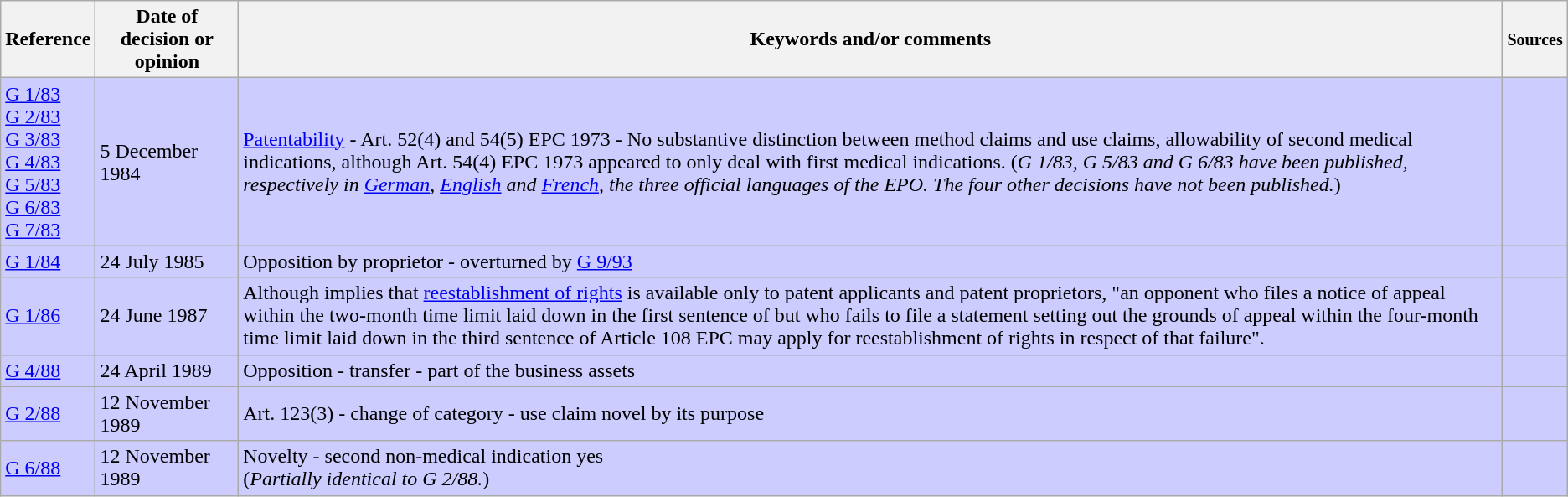<table class="wikitable">
<tr>
<th>Reference</th>
<th>Date of decision or opinion</th>
<th>Keywords and/or comments</th>
<th><small>Sources</small></th>
</tr>
<tr bgcolor="#ccccff">
<td><a href='#'>G 1/83</a> <br> <a href='#'>G 2/83</a> <br> <a href='#'>G 3/83</a> <br> <a href='#'>G 4/83</a> <br> <a href='#'>G 5/83</a> <br> <a href='#'>G 6/83</a> <br> <a href='#'>G 7/83</a></td>
<td>5 December 1984</td>
<td><a href='#'>Patentability</a> - Art. 52(4) and 54(5) EPC 1973 - No substantive distinction between method claims and use claims, allowability of second medical indications, although Art. 54(4) EPC 1973 appeared to only deal with first medical indications. (<em>G 1/83, G 5/83 and G 6/83 have been published, respectively in <a href='#'>German</a>, <a href='#'>English</a> and <a href='#'>French</a>, the three official languages of the EPO. The four other decisions have not been published.</em>)</td>
<td><br><br></td>
</tr>
<tr bgcolor="#ccccff">
<td><a href='#'>G 1/84</a></td>
<td>24 July 1985</td>
<td>Opposition by proprietor - overturned by <a href='#'>G 9/93</a></td>
<td></td>
</tr>
<tr bgcolor="#ccccff">
<td><a href='#'>G 1/86</a></td>
<td>24 June 1987</td>
<td>Although  implies that <a href='#'>reestablishment of rights</a> is available only to patent applicants and patent proprietors, "an opponent who files a notice of appeal within the two-month time limit laid down in the first sentence of  but who fails to file a statement setting out the grounds of appeal within the four-month time limit laid down in the third sentence of Article 108 EPC may apply for reestablishment of rights in respect of that failure".</td>
<td></td>
</tr>
<tr bgcolor="#ccccff">
<td><a href='#'>G 4/88</a></td>
<td>24 April 1989</td>
<td>Opposition - transfer - part of the business assets</td>
<td></td>
</tr>
<tr bgcolor="#ccccff">
<td><a href='#'>G 2/88</a></td>
<td>12 November 1989</td>
<td>Art. 123(3) - change of category - use claim novel by its purpose</td>
<td></td>
</tr>
<tr bgcolor="#ccccff">
<td><a href='#'>G 6/88</a></td>
<td>12 November 1989</td>
<td>Novelty - second non-medical indication yes <br> (<em>Partially identical to G 2/88.</em>)</td>
<td></td>
</tr>
</table>
